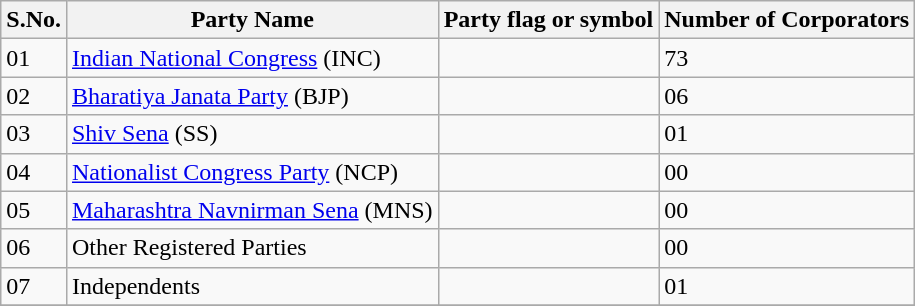<table class="sortable wikitable">
<tr>
<th>S.No.</th>
<th>Party Name</th>
<th>Party flag or symbol</th>
<th>Number of Corporators</th>
</tr>
<tr>
<td>01</td>
<td><a href='#'>Indian National Congress</a> (INC)</td>
<td></td>
<td>73</td>
</tr>
<tr>
<td>02</td>
<td><a href='#'>Bharatiya Janata Party</a> (BJP)</td>
<td></td>
<td>06</td>
</tr>
<tr>
<td>03</td>
<td><a href='#'>Shiv Sena</a> (SS)</td>
<td></td>
<td>01</td>
</tr>
<tr>
<td>04</td>
<td><a href='#'>Nationalist Congress Party</a> (NCP)</td>
<td></td>
<td>00</td>
</tr>
<tr>
<td>05</td>
<td><a href='#'>Maharashtra Navnirman Sena</a> (MNS)</td>
<td></td>
<td>00</td>
</tr>
<tr>
<td>06</td>
<td>Other Registered Parties</td>
<td></td>
<td>00</td>
</tr>
<tr>
<td>07</td>
<td>Independents</td>
<td></td>
<td>01</td>
</tr>
<tr>
</tr>
</table>
